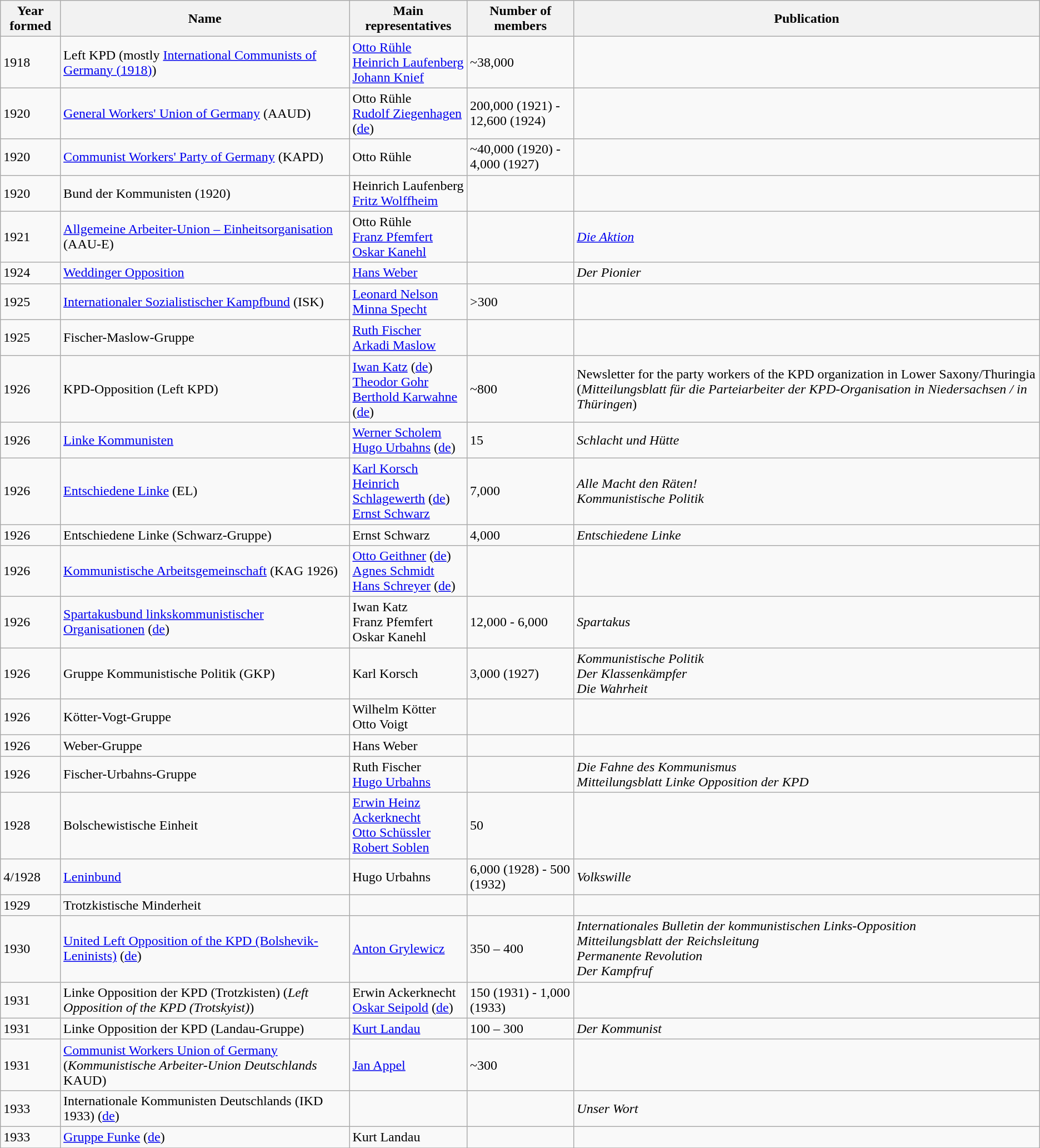<table class="wikitable">
<tr>
<th>Year formed</th>
<th>Name</th>
<th>Main representatives</th>
<th>Number of members</th>
<th>Publication</th>
</tr>
<tr>
<td>1918</td>
<td>Left KPD (mostly <a href='#'>International Communists of Germany (1918)</a>)</td>
<td><a href='#'>Otto Rühle</a><br> <a href='#'>Heinrich Laufenberg</a><br> <a href='#'>Johann Knief</a></td>
<td>~38,000</td>
<td></td>
</tr>
<tr>
<td>1920</td>
<td><a href='#'>General Workers' Union of Germany</a> (AAUD)</td>
<td>Otto Rühle<br> <a href='#'>Rudolf Ziegenhagen</a> (<a href='#'>de</a>)</td>
<td>200,000 (1921) - 12,600 (1924)</td>
<td></td>
</tr>
<tr>
<td>1920</td>
<td><a href='#'>Communist Workers' Party of Germany</a> (KAPD)</td>
<td>Otto Rühle</td>
<td>~40,000 (1920) - 4,000 (1927)</td>
<td></td>
</tr>
<tr>
<td>1920</td>
<td>Bund der Kommunisten (1920)</td>
<td>Heinrich Laufenberg<br> <a href='#'>Fritz Wolffheim</a></td>
<td></td>
<td></td>
</tr>
<tr>
<td>1921</td>
<td><a href='#'>Allgemeine Arbeiter-Union – Einheitsorganisation</a> (AAU-E)</td>
<td>Otto Rühle<br> <a href='#'>Franz Pfemfert</a><br> <a href='#'>Oskar Kanehl</a></td>
<td></td>
<td><em><a href='#'>Die Aktion</a></em></td>
</tr>
<tr>
<td>1924</td>
<td><a href='#'>Weddinger Opposition</a></td>
<td><a href='#'>Hans Weber</a></td>
<td></td>
<td><em>Der Pionier</em></td>
</tr>
<tr>
<td>1925</td>
<td><a href='#'>Internationaler Sozialistischer Kampfbund</a> (ISK)</td>
<td><a href='#'>Leonard Nelson</a><br> <a href='#'>Minna Specht</a></td>
<td>>300</td>
<td></td>
</tr>
<tr>
<td>1925</td>
<td>Fischer-Maslow-Gruppe</td>
<td><a href='#'>Ruth Fischer</a><br> <a href='#'>Arkadi Maslow</a></td>
<td></td>
<td></td>
</tr>
<tr>
<td>1926</td>
<td>KPD-Opposition (Left KPD)</td>
<td><a href='#'>Iwan Katz</a> (<a href='#'>de</a>)<br> <a href='#'>Theodor Gohr</a><br> <a href='#'>Berthold Karwahne</a> (<a href='#'>de</a>)</td>
<td>~800</td>
<td>Newsletter for the party workers of the KPD organization in Lower Saxony/Thuringia (<em>Mitteilungsblatt für die Parteiarbeiter der KPD-Organisation in Niedersachsen / in Thüringen</em>)</td>
</tr>
<tr>
<td>1926</td>
<td><a href='#'>Linke Kommunisten</a></td>
<td><a href='#'>Werner Scholem</a><br> <a href='#'>Hugo Urbahns</a> (<a href='#'>de</a>)</td>
<td>15</td>
<td><em>Schlacht und Hütte</em></td>
</tr>
<tr>
<td>1926</td>
<td><a href='#'>Entschiedene Linke</a> (EL)</td>
<td><a href='#'>Karl Korsch</a><br> <a href='#'>Heinrich Schlagewerth</a> (<a href='#'>de</a>)<br> <a href='#'>Ernst Schwarz</a></td>
<td>7,000</td>
<td><em>Alle Macht den Räten!</em><br> <em>Kommunistische Politik</em></td>
</tr>
<tr>
<td>1926</td>
<td>Entschiedene Linke (Schwarz-Gruppe)</td>
<td>Ernst Schwarz</td>
<td>4,000</td>
<td><em>Entschiedene Linke</em></td>
</tr>
<tr>
<td>1926</td>
<td><a href='#'>Kommunistische Arbeitsgemeinschaft</a> (KAG 1926)</td>
<td><a href='#'>Otto Geithner</a> (<a href='#'>de</a>)<br> <a href='#'>Agnes Schmidt</a><br> <a href='#'>Hans Schreyer</a> (<a href='#'>de</a>)</td>
<td></td>
<td></td>
</tr>
<tr>
<td>1926</td>
<td><a href='#'>Spartakusbund linkskommunistischer Organisationen</a> (<a href='#'>de</a>)</td>
<td>Iwan Katz<br> Franz Pfemfert<br> Oskar Kanehl</td>
<td>12,000 - 6,000</td>
<td><em>Spartakus</em></td>
</tr>
<tr>
<td>1926</td>
<td>Gruppe Kommunistische Politik (GKP)</td>
<td>Karl Korsch</td>
<td>3,000 (1927)</td>
<td><em>Kommunistische Politik</em><br> <em>Der Klassenkämpfer</em><br> <em>Die Wahrheit</em></td>
</tr>
<tr>
<td>1926</td>
<td>Kötter-Vogt-Gruppe</td>
<td>Wilhelm Kötter<br> Otto Voigt</td>
<td></td>
<td></td>
</tr>
<tr>
<td>1926</td>
<td>Weber-Gruppe</td>
<td>Hans Weber</td>
<td></td>
<td></td>
</tr>
<tr>
<td>1926</td>
<td>Fischer-Urbahns-Gruppe</td>
<td>Ruth Fischer<br> <a href='#'>Hugo Urbahns</a></td>
<td></td>
<td><em>Die Fahne des Kommunismus</em><br> <em>Mitteilungsblatt Linke Opposition der KPD</em></td>
</tr>
<tr>
<td>1928</td>
<td>Bolschewistische Einheit</td>
<td><a href='#'>Erwin Heinz Ackerknecht</a><br> <a href='#'>Otto Schüssler</a><br> <a href='#'>Robert Soblen</a></td>
<td>50</td>
<td></td>
</tr>
<tr>
<td>4/1928</td>
<td><a href='#'>Leninbund</a></td>
<td>Hugo Urbahns</td>
<td>6,000 (1928) - 500 (1932)</td>
<td><em>Volkswille</em></td>
</tr>
<tr>
<td>1929</td>
<td>Trotzkistische Minderheit</td>
<td></td>
<td></td>
<td></td>
</tr>
<tr>
<td>1930</td>
<td><a href='#'>United Left Opposition of the KPD (Bolshevik-Leninists)</a> (<a href='#'>de</a>)</td>
<td><a href='#'>Anton Grylewicz</a></td>
<td>350 – 400</td>
<td><em>Internationales Bulletin der kommunistischen Links-Opposition</em><br> <em>Mitteilungsblatt der Reichsleitung</em><br> <em>Permanente Revolution</em><br> <em>Der Kampfruf</em></td>
</tr>
<tr>
<td>1931</td>
<td>Linke Opposition der KPD (Trotzkisten) (<em>Left Opposition of the KPD (Trotskyist)</em>)</td>
<td>Erwin Ackerknecht<br> <a href='#'>Oskar Seipold</a> (<a href='#'>de</a>)</td>
<td>150 (1931) - 1,000 (1933)</td>
<td></td>
</tr>
<tr>
<td>1931</td>
<td>Linke Opposition der KPD (Landau-Gruppe)</td>
<td><a href='#'>Kurt Landau</a></td>
<td>100 – 300</td>
<td><em>Der Kommunist</em></td>
</tr>
<tr>
<td>1931</td>
<td><a href='#'>Communist Workers Union of Germany</a> (<em>Kommunistische Arbeiter-Union Deutschlands</em> KAUD)</td>
<td><a href='#'>Jan Appel</a></td>
<td>~300</td>
<td></td>
</tr>
<tr>
<td>1933</td>
<td>Internationale Kommunisten Deutschlands (IKD 1933) (<a href='#'>de</a>)</td>
<td></td>
<td></td>
<td><em>Unser Wort</em></td>
</tr>
<tr>
<td>1933</td>
<td><a href='#'>Gruppe Funke</a> (<a href='#'>de</a>)</td>
<td>Kurt Landau</td>
<td></td>
<td></td>
</tr>
<tr>
</tr>
</table>
